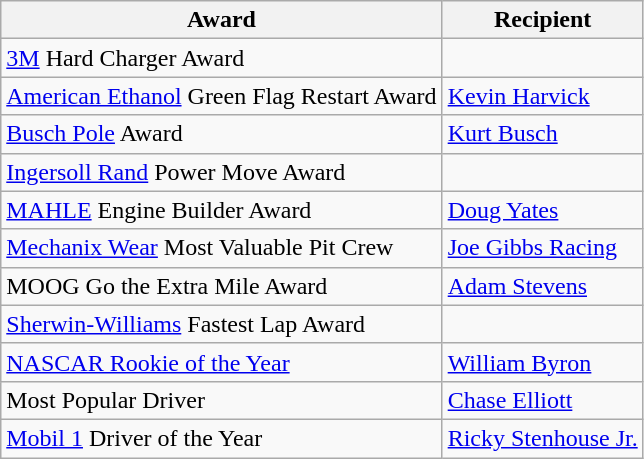<table class="wikitable">
<tr>
<th>Award</th>
<th>Recipient</th>
</tr>
<tr>
<td><a href='#'>3M</a> Hard Charger Award</td>
<td></td>
</tr>
<tr>
<td><a href='#'>American Ethanol</a> Green Flag Restart Award</td>
<td><a href='#'>Kevin Harvick</a></td>
</tr>
<tr>
<td><a href='#'>Busch Pole</a> Award</td>
<td><a href='#'>Kurt Busch</a></td>
</tr>
<tr>
<td><a href='#'>Ingersoll Rand</a> Power Move Award</td>
<td></td>
</tr>
<tr>
<td><a href='#'>MAHLE</a> Engine Builder Award</td>
<td><a href='#'>Doug Yates</a></td>
</tr>
<tr>
<td><a href='#'>Mechanix Wear</a> Most Valuable Pit Crew</td>
<td><a href='#'>Joe Gibbs Racing</a></td>
</tr>
<tr>
<td>MOOG Go the Extra Mile Award</td>
<td><a href='#'>Adam Stevens</a></td>
</tr>
<tr>
<td><a href='#'>Sherwin-Williams</a> Fastest Lap Award</td>
<td></td>
</tr>
<tr>
<td><a href='#'>NASCAR Rookie of the Year</a></td>
<td><a href='#'>William Byron</a></td>
</tr>
<tr>
<td>Most Popular Driver</td>
<td><a href='#'>Chase Elliott</a></td>
</tr>
<tr>
<td><a href='#'>Mobil 1</a> Driver of the Year</td>
<td><a href='#'>Ricky Stenhouse Jr.</a></td>
</tr>
</table>
